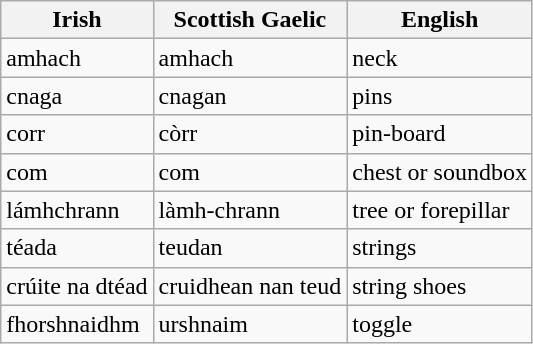<table class="wikitable sortable">
<tr>
<th>Irish</th>
<th>Scottish Gaelic</th>
<th>English</th>
</tr>
<tr>
<td>amhach</td>
<td>amhach</td>
<td>neck</td>
</tr>
<tr>
<td>cnaga</td>
<td>cnagan</td>
<td>pins</td>
</tr>
<tr>
<td>corr</td>
<td>còrr</td>
<td>pin-board</td>
</tr>
<tr>
<td>com</td>
<td>com</td>
<td>chest or soundbox</td>
</tr>
<tr>
<td>lámhchrann</td>
<td>làmh-chrann</td>
<td>tree or forepillar</td>
</tr>
<tr>
<td>téada</td>
<td>teudan</td>
<td>strings</td>
</tr>
<tr>
<td>crúite na dtéad</td>
<td>cruidhean nan teud</td>
<td>string shoes</td>
</tr>
<tr>
<td>fhorshnaidhm</td>
<td>urshnaim</td>
<td>toggle</td>
</tr>
</table>
